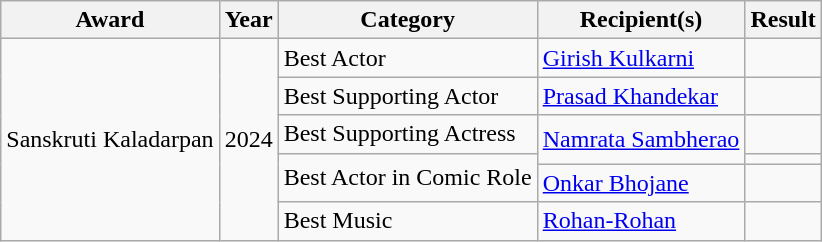<table class="wikitable">
<tr>
<th>Award</th>
<th>Year</th>
<th>Category</th>
<th>Recipient(s)</th>
<th>Result</th>
</tr>
<tr>
<td rowspan="6">Sanskruti Kaladarpan</td>
<td rowspan="6">2024</td>
<td>Best Actor</td>
<td><a href='#'>Girish Kulkarni</a></td>
<td></td>
</tr>
<tr>
<td>Best Supporting Actor</td>
<td><a href='#'>Prasad Khandekar</a></td>
<td></td>
</tr>
<tr>
<td>Best Supporting Actress</td>
<td rowspan="2"><a href='#'>Namrata Sambherao</a></td>
<td></td>
</tr>
<tr>
<td rowspan="2">Best Actor in Comic Role</td>
<td></td>
</tr>
<tr>
<td><a href='#'>Onkar Bhojane</a></td>
<td></td>
</tr>
<tr>
<td>Best Music</td>
<td><a href='#'>Rohan-Rohan</a></td>
<td></td>
</tr>
</table>
